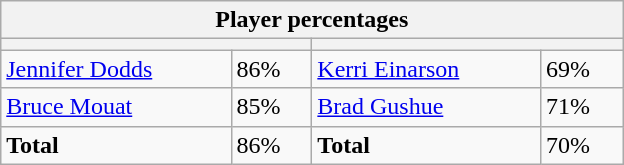<table class="wikitable">
<tr>
<th colspan=4 width=400>Player percentages</th>
</tr>
<tr>
<th colspan=2 width=200 style="white-space:nowrap;"></th>
<th colspan=2 width=200 style="white-space:nowrap;"></th>
</tr>
<tr>
<td><a href='#'>Jennifer Dodds</a></td>
<td>86%</td>
<td><a href='#'>Kerri Einarson</a></td>
<td>69%</td>
</tr>
<tr>
<td><a href='#'>Bruce Mouat</a></td>
<td>85%</td>
<td><a href='#'>Brad Gushue</a></td>
<td>71%</td>
</tr>
<tr>
<td><strong>Total</strong></td>
<td>86%</td>
<td><strong>Total</strong></td>
<td>70%</td>
</tr>
</table>
